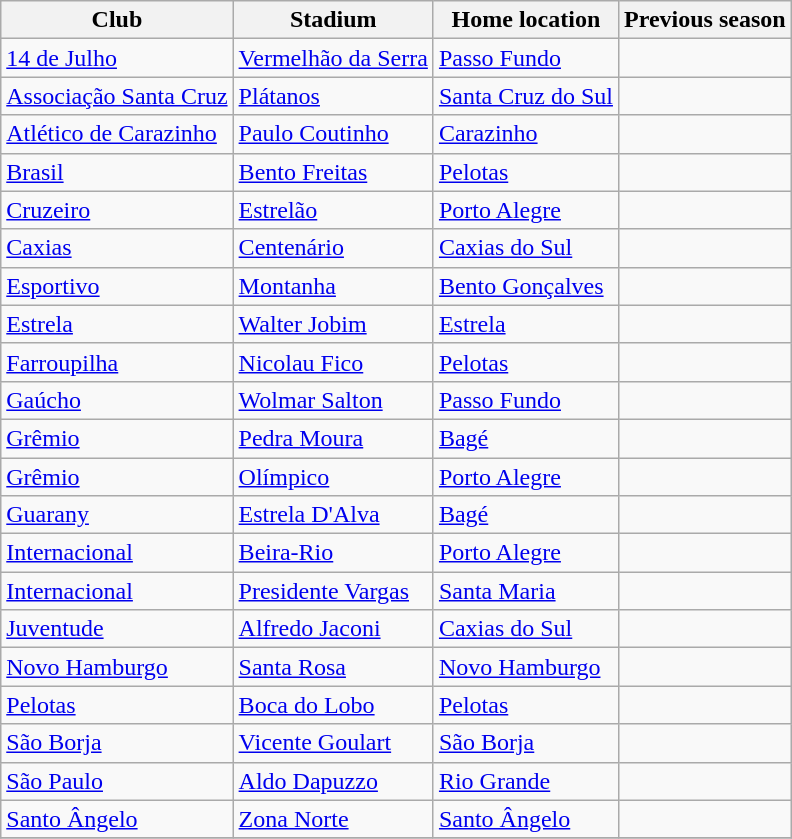<table class="wikitable sortable">
<tr>
<th>Club</th>
<th>Stadium</th>
<th>Home location</th>
<th>Previous season</th>
</tr>
<tr>
<td><a href='#'>14 de Julho</a></td>
<td><a href='#'>Vermelhão da Serra</a></td>
<td><a href='#'>Passo Fundo</a></td>
<td></td>
</tr>
<tr>
<td><a href='#'>Associação Santa Cruz</a></td>
<td><a href='#'>Plátanos</a></td>
<td><a href='#'>Santa Cruz do Sul</a></td>
<td></td>
</tr>
<tr>
<td><a href='#'>Atlético de Carazinho</a></td>
<td><a href='#'>Paulo Coutinho</a></td>
<td><a href='#'>Carazinho</a></td>
<td></td>
</tr>
<tr>
<td><a href='#'>Brasil</a></td>
<td><a href='#'>Bento Freitas</a></td>
<td><a href='#'>Pelotas</a></td>
<td></td>
</tr>
<tr>
<td><a href='#'>Cruzeiro</a></td>
<td><a href='#'>Estrelão</a></td>
<td><a href='#'>Porto Alegre</a></td>
<td></td>
</tr>
<tr>
<td><a href='#'>Caxias</a></td>
<td><a href='#'>Centenário</a></td>
<td><a href='#'>Caxias do Sul</a></td>
<td></td>
</tr>
<tr>
<td><a href='#'>Esportivo</a></td>
<td><a href='#'>Montanha</a></td>
<td><a href='#'>Bento Gonçalves</a></td>
<td></td>
</tr>
<tr>
<td><a href='#'>Estrela</a></td>
<td><a href='#'>Walter Jobim</a></td>
<td><a href='#'>Estrela</a></td>
<td></td>
</tr>
<tr>
<td><a href='#'>Farroupilha</a></td>
<td><a href='#'>Nicolau Fico</a></td>
<td><a href='#'>Pelotas</a></td>
<td></td>
</tr>
<tr>
<td><a href='#'>Gaúcho</a></td>
<td><a href='#'>Wolmar Salton</a></td>
<td><a href='#'>Passo Fundo</a></td>
<td></td>
</tr>
<tr>
<td><a href='#'>Grêmio</a></td>
<td><a href='#'>Pedra Moura</a></td>
<td><a href='#'>Bagé</a></td>
<td></td>
</tr>
<tr>
<td><a href='#'>Grêmio</a></td>
<td><a href='#'>Olímpico</a></td>
<td><a href='#'>Porto Alegre</a></td>
<td></td>
</tr>
<tr>
<td><a href='#'>Guarany</a></td>
<td><a href='#'>Estrela D'Alva</a></td>
<td><a href='#'>Bagé</a></td>
<td></td>
</tr>
<tr>
<td><a href='#'>Internacional</a></td>
<td><a href='#'>Beira-Rio</a></td>
<td><a href='#'>Porto Alegre</a></td>
<td></td>
</tr>
<tr>
<td><a href='#'>Internacional</a></td>
<td><a href='#'>Presidente Vargas</a></td>
<td><a href='#'>Santa Maria</a></td>
<td></td>
</tr>
<tr>
<td><a href='#'>Juventude</a></td>
<td><a href='#'>Alfredo Jaconi</a></td>
<td><a href='#'>Caxias do Sul</a></td>
<td></td>
</tr>
<tr>
<td><a href='#'>Novo Hamburgo</a></td>
<td><a href='#'>Santa Rosa</a></td>
<td><a href='#'>Novo Hamburgo</a></td>
<td></td>
</tr>
<tr>
<td><a href='#'>Pelotas</a></td>
<td><a href='#'>Boca do Lobo</a></td>
<td><a href='#'>Pelotas</a></td>
<td></td>
</tr>
<tr>
<td><a href='#'>São Borja</a></td>
<td><a href='#'>Vicente Goulart</a></td>
<td><a href='#'>São Borja</a></td>
<td></td>
</tr>
<tr>
<td><a href='#'>São Paulo</a></td>
<td><a href='#'>Aldo Dapuzzo</a></td>
<td><a href='#'>Rio Grande</a></td>
<td></td>
</tr>
<tr>
<td><a href='#'>Santo Ângelo</a></td>
<td><a href='#'>Zona Norte</a></td>
<td><a href='#'>Santo Ângelo</a></td>
<td></td>
</tr>
<tr>
</tr>
</table>
